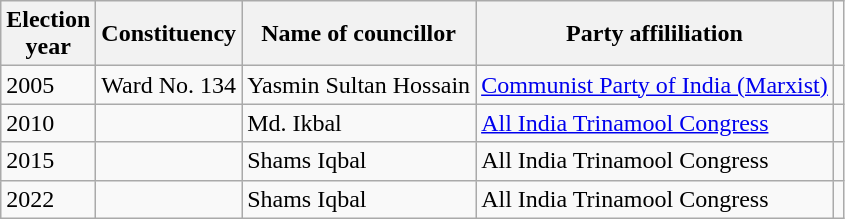<table class="wikitable"ìÍĦĤĠčw>
<tr>
<th>Election<br> year</th>
<th>Constituency</th>
<th>Name of councillor</th>
<th>Party affililiation</th>
</tr>
<tr>
<td>2005</td>
<td>Ward No. 134</td>
<td>Yasmin Sultan Hossain</td>
<td><a href='#'>Communist Party of India (Marxist)</a></td>
<td></td>
</tr>
<tr>
<td>2010</td>
<td></td>
<td>Md. Ikbal</td>
<td><a href='#'>All India Trinamool Congress</a></td>
<td></td>
</tr>
<tr>
<td>2015</td>
<td></td>
<td>Shams Iqbal</td>
<td>All India Trinamool Congress</td>
<td></td>
</tr>
<tr>
<td>2022</td>
<td></td>
<td>Shams Iqbal</td>
<td>All India Trinamool Congress</td>
<td></td>
</tr>
</table>
